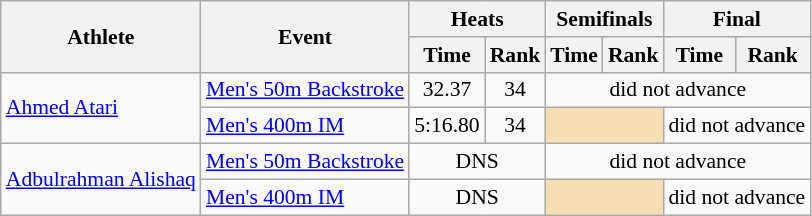<table class=wikitable style="font-size:90%">
<tr>
<th rowspan="2">Athlete</th>
<th rowspan="2">Event</th>
<th colspan="2">Heats</th>
<th colspan="2">Semifinals</th>
<th colspan="2">Final</th>
</tr>
<tr>
<th>Time</th>
<th>Rank</th>
<th>Time</th>
<th>Rank</th>
<th>Time</th>
<th>Rank</th>
</tr>
<tr>
<td rowspan="2"><a href='#'>Ahmed Atari</a></td>
<td><a href='#'>Men's 50m Backstroke</a></td>
<td align=center>32.37</td>
<td align=center>34</td>
<td align=center colspan=4>did not advance</td>
</tr>
<tr>
<td><a href='#'>Men's 400m IM</a></td>
<td align=center>5:16.80</td>
<td align=center>34</td>
<td colspan= 2 bgcolor="wheat"></td>
<td align=center colspan=2>did not advance</td>
</tr>
<tr>
<td rowspan="2"><a href='#'>Adbulrahman Alishaq</a></td>
<td><a href='#'>Men's 50m Backstroke</a></td>
<td align=center colspan=2>DNS</td>
<td align=center colspan=4>did not advance</td>
</tr>
<tr>
<td><a href='#'>Men's 400m IM</a></td>
<td align=center colspan=2>DNS</td>
<td colspan= 2 bgcolor="wheat"></td>
<td align=center colspan=2>did not advance</td>
</tr>
</table>
